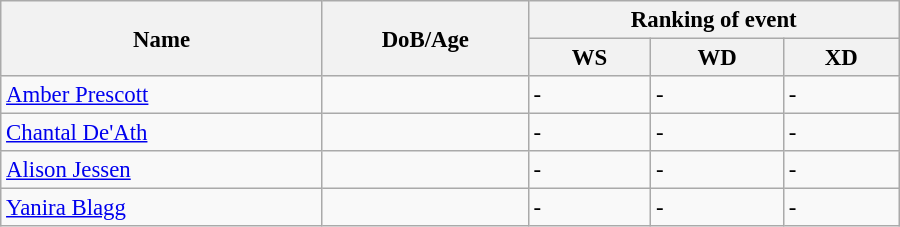<table class="wikitable" style="width:600px; font-size:95%;">
<tr>
<th rowspan="2" align="left">Name</th>
<th rowspan="2" align="left">DoB/Age</th>
<th colspan="3" align="center">Ranking of event</th>
</tr>
<tr>
<th align="center">WS</th>
<th>WD</th>
<th align="center">XD</th>
</tr>
<tr>
<td><a href='#'>Amber Prescott</a></td>
<td></td>
<td>-</td>
<td>-</td>
<td>-</td>
</tr>
<tr>
<td><a href='#'>Chantal De'Ath</a></td>
<td></td>
<td>-</td>
<td>-</td>
<td>-</td>
</tr>
<tr>
<td><a href='#'>Alison Jessen</a></td>
<td></td>
<td>-</td>
<td>-</td>
<td>-</td>
</tr>
<tr>
<td><a href='#'>Yanira Blagg</a></td>
<td></td>
<td>-</td>
<td>-</td>
<td>-</td>
</tr>
</table>
